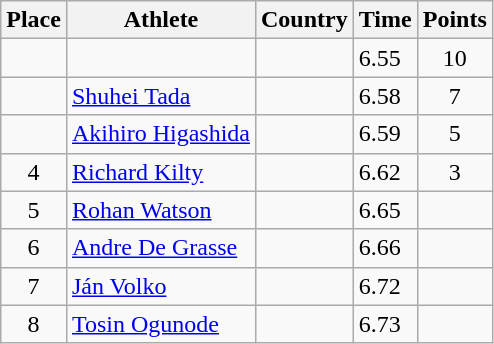<table class="wikitable">
<tr>
<th>Place</th>
<th>Athlete</th>
<th>Country</th>
<th>Time</th>
<th>Points</th>
</tr>
<tr>
<td align=center></td>
<td></td>
<td></td>
<td>6.55</td>
<td align=center>10</td>
</tr>
<tr>
<td align=center></td>
<td><a href='#'>Shuhei Tada</a></td>
<td></td>
<td>6.58</td>
<td align=center>7</td>
</tr>
<tr>
<td align=center></td>
<td><a href='#'>Akihiro Higashida</a></td>
<td></td>
<td>6.59</td>
<td align=center>5</td>
</tr>
<tr>
<td align=center>4</td>
<td><a href='#'>Richard Kilty</a></td>
<td></td>
<td>6.62</td>
<td align=center>3</td>
</tr>
<tr>
<td align=center>5</td>
<td><a href='#'>Rohan Watson</a></td>
<td></td>
<td>6.65</td>
<td align=center></td>
</tr>
<tr>
<td align=center>6</td>
<td><a href='#'>Andre De Grasse</a></td>
<td></td>
<td>6.66</td>
<td align=center></td>
</tr>
<tr>
<td align=center>7</td>
<td><a href='#'>Ján Volko</a></td>
<td></td>
<td>6.72</td>
<td align=center></td>
</tr>
<tr>
<td align=center>8</td>
<td><a href='#'>Tosin Ogunode</a></td>
<td></td>
<td>6.73</td>
<td align=center></td>
</tr>
</table>
